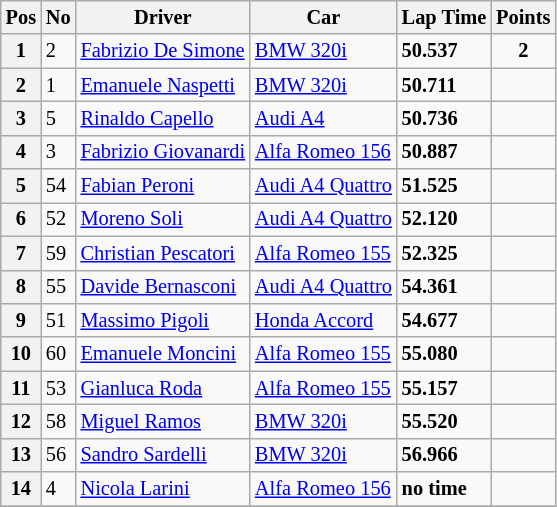<table class="wikitable" style="font-size: 85%;">
<tr>
<th>Pos</th>
<th>No</th>
<th>Driver</th>
<th>Car</th>
<th>Lap Time</th>
<th>Points</th>
</tr>
<tr>
<th>1</th>
<td>2</td>
<td> <a href='#'>Fabrizio De Simone</a></td>
<td><a href='#'>BMW 320i</a></td>
<td><strong>50.537</strong></td>
<td align=center><strong>2</strong></td>
</tr>
<tr>
<th>2</th>
<td>1</td>
<td> <a href='#'>Emanuele Naspetti</a></td>
<td><a href='#'>BMW 320i</a></td>
<td><strong>50.711</strong></td>
<td></td>
</tr>
<tr>
<th>3</th>
<td>5</td>
<td> <a href='#'>Rinaldo Capello</a></td>
<td><a href='#'>Audi A4</a></td>
<td><strong>50.736</strong></td>
<td></td>
</tr>
<tr>
<th>4</th>
<td>3</td>
<td> <a href='#'>Fabrizio Giovanardi</a></td>
<td><a href='#'>Alfa Romeo 156</a></td>
<td><strong>50.887</strong></td>
<td></td>
</tr>
<tr>
<th>5</th>
<td>54</td>
<td> <a href='#'>Fabian Peroni</a></td>
<td><a href='#'>Audi A4 Quattro</a></td>
<td><strong>51.525</strong></td>
<td></td>
</tr>
<tr>
<th>6</th>
<td>52</td>
<td> <a href='#'>Moreno Soli</a></td>
<td><a href='#'>Audi A4 Quattro</a></td>
<td><strong>52.120</strong></td>
<td></td>
</tr>
<tr>
<th>7</th>
<td>59</td>
<td> <a href='#'>Christian Pescatori</a></td>
<td><a href='#'>Alfa Romeo 155</a></td>
<td><strong>52.325</strong></td>
<td></td>
</tr>
<tr>
<th>8</th>
<td>55</td>
<td> <a href='#'>Davide Bernasconi</a></td>
<td><a href='#'>Audi A4 Quattro</a></td>
<td><strong>54.361</strong></td>
<td></td>
</tr>
<tr>
<th>9</th>
<td>51</td>
<td> <a href='#'>Massimo Pigoli</a></td>
<td><a href='#'>Honda Accord</a></td>
<td><strong>54.677</strong></td>
<td></td>
</tr>
<tr>
<th>10</th>
<td>60</td>
<td> <a href='#'>Emanuele Moncini</a></td>
<td><a href='#'>Alfa Romeo 155</a></td>
<td><strong>55.080</strong></td>
<td></td>
</tr>
<tr>
<th>11</th>
<td>53</td>
<td> <a href='#'>Gianluca Roda</a></td>
<td><a href='#'>Alfa Romeo 155</a></td>
<td><strong>55.157</strong></td>
<td></td>
</tr>
<tr>
<th>12</th>
<td>58</td>
<td> <a href='#'>Miguel Ramos</a></td>
<td><a href='#'>BMW 320i</a></td>
<td><strong>55.520</strong></td>
<td></td>
</tr>
<tr>
<th>13</th>
<td>56</td>
<td> <a href='#'>Sandro Sardelli</a></td>
<td><a href='#'>BMW 320i</a></td>
<td><strong>56.966</strong></td>
<td></td>
</tr>
<tr>
<th>14</th>
<td>4</td>
<td> <a href='#'>Nicola Larini</a></td>
<td><a href='#'>Alfa Romeo 156</a></td>
<td><strong>no time</strong></td>
<td></td>
</tr>
<tr>
</tr>
</table>
